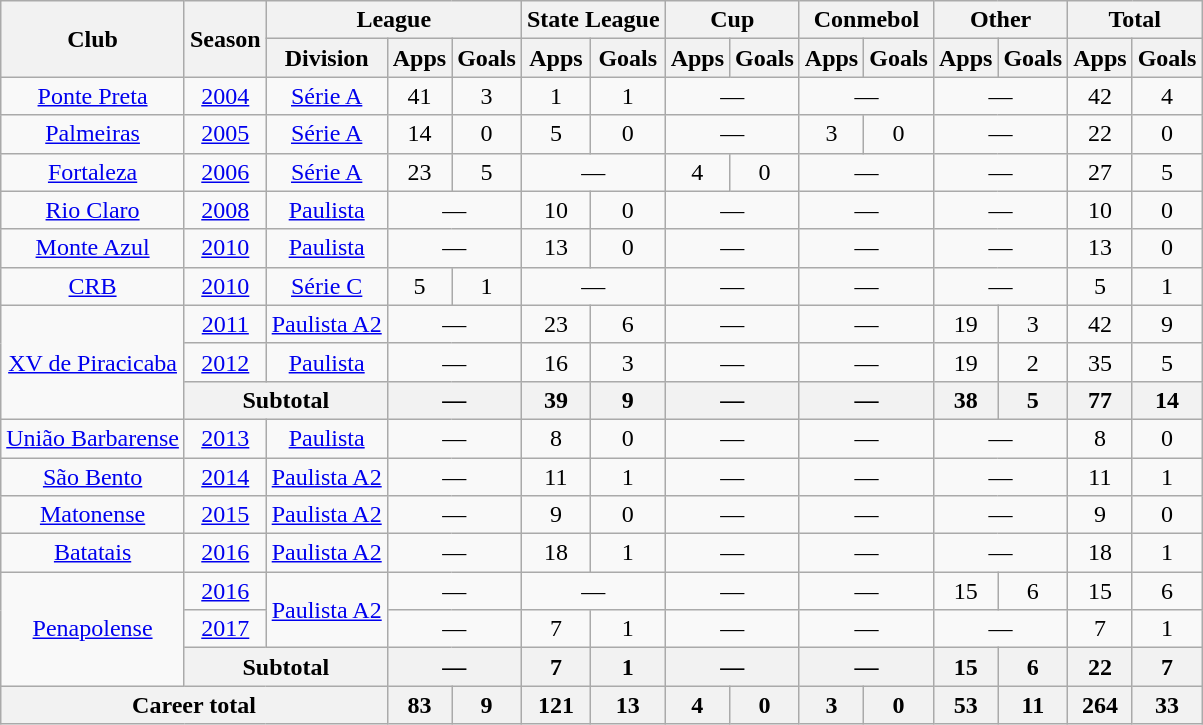<table class="wikitable" style="text-align: center;">
<tr>
<th rowspan="2">Club</th>
<th rowspan="2">Season</th>
<th colspan="3">League</th>
<th colspan="2">State League</th>
<th colspan="2">Cup</th>
<th colspan="2">Conmebol</th>
<th colspan="2">Other</th>
<th colspan="2">Total</th>
</tr>
<tr>
<th>Division</th>
<th>Apps</th>
<th>Goals</th>
<th>Apps</th>
<th>Goals</th>
<th>Apps</th>
<th>Goals</th>
<th>Apps</th>
<th>Goals</th>
<th>Apps</th>
<th>Goals</th>
<th>Apps</th>
<th>Goals</th>
</tr>
<tr>
<td valign="center"><a href='#'>Ponte Preta</a></td>
<td><a href='#'>2004</a></td>
<td><a href='#'>Série A</a></td>
<td>41</td>
<td>3</td>
<td>1</td>
<td>1</td>
<td colspan="2">—</td>
<td colspan="2">—</td>
<td colspan="2">—</td>
<td>42</td>
<td>4</td>
</tr>
<tr>
<td valign="center"><a href='#'>Palmeiras</a></td>
<td><a href='#'>2005</a></td>
<td><a href='#'>Série A</a></td>
<td>14</td>
<td>0</td>
<td>5</td>
<td>0</td>
<td colspan="2">—</td>
<td>3</td>
<td>0</td>
<td colspan="2">—</td>
<td>22</td>
<td>0</td>
</tr>
<tr>
<td valign="center"><a href='#'>Fortaleza</a></td>
<td><a href='#'>2006</a></td>
<td><a href='#'>Série A</a></td>
<td>23</td>
<td>5</td>
<td colspan="2">—</td>
<td>4</td>
<td>0</td>
<td colspan="2">—</td>
<td colspan="2">—</td>
<td>27</td>
<td>5</td>
</tr>
<tr>
<td valign="center"><a href='#'>Rio Claro</a></td>
<td><a href='#'>2008</a></td>
<td><a href='#'>Paulista</a></td>
<td colspan="2">—</td>
<td>10</td>
<td>0</td>
<td colspan="2">—</td>
<td colspan="2">—</td>
<td colspan="2">—</td>
<td>10</td>
<td>0</td>
</tr>
<tr>
<td valign="center"><a href='#'>Monte Azul</a></td>
<td><a href='#'>2010</a></td>
<td><a href='#'>Paulista</a></td>
<td colspan="2">—</td>
<td>13</td>
<td>0</td>
<td colspan="2">—</td>
<td colspan="2">—</td>
<td colspan="2">—</td>
<td>13</td>
<td>0</td>
</tr>
<tr>
<td valign="center"><a href='#'>CRB</a></td>
<td><a href='#'>2010</a></td>
<td><a href='#'>Série C</a></td>
<td>5</td>
<td>1</td>
<td colspan="2">—</td>
<td colspan="2">—</td>
<td colspan="2">—</td>
<td colspan="2">—</td>
<td>5</td>
<td>1</td>
</tr>
<tr>
<td rowspan=3 valign="center"><a href='#'>XV de Piracicaba</a></td>
<td><a href='#'>2011</a></td>
<td><a href='#'>Paulista A2</a></td>
<td colspan="2">—</td>
<td>23</td>
<td>6</td>
<td colspan="2">—</td>
<td colspan="2">—</td>
<td>19</td>
<td>3</td>
<td>42</td>
<td>9</td>
</tr>
<tr>
<td><a href='#'>2012</a></td>
<td><a href='#'>Paulista</a></td>
<td colspan="2">—</td>
<td>16</td>
<td>3</td>
<td colspan="2">—</td>
<td colspan="2">—</td>
<td>19</td>
<td>2</td>
<td>35</td>
<td>5</td>
</tr>
<tr>
<th colspan="2">Subtotal</th>
<th colspan="2">—</th>
<th>39</th>
<th>9</th>
<th colspan="2">—</th>
<th colspan="2">—</th>
<th>38</th>
<th>5</th>
<th>77</th>
<th>14</th>
</tr>
<tr>
<td valign="center"><a href='#'>União Barbarense</a></td>
<td><a href='#'>2013</a></td>
<td><a href='#'>Paulista</a></td>
<td colspan="2">—</td>
<td>8</td>
<td>0</td>
<td colspan="2">—</td>
<td colspan="2">—</td>
<td colspan="2">—</td>
<td>8</td>
<td>0</td>
</tr>
<tr>
<td valign="center"><a href='#'>São Bento</a></td>
<td><a href='#'>2014</a></td>
<td><a href='#'>Paulista A2</a></td>
<td colspan="2">—</td>
<td>11</td>
<td>1</td>
<td colspan="2">—</td>
<td colspan="2">—</td>
<td colspan="2">—</td>
<td>11</td>
<td>1</td>
</tr>
<tr>
<td valign="center"><a href='#'>Matonense</a></td>
<td><a href='#'>2015</a></td>
<td><a href='#'>Paulista A2</a></td>
<td colspan="2">—</td>
<td>9</td>
<td>0</td>
<td colspan="2">—</td>
<td colspan="2">—</td>
<td colspan="2">—</td>
<td>9</td>
<td>0</td>
</tr>
<tr>
<td valign="center"><a href='#'>Batatais</a></td>
<td><a href='#'>2016</a></td>
<td><a href='#'>Paulista A2</a></td>
<td colspan="2">—</td>
<td>18</td>
<td>1</td>
<td colspan="2">—</td>
<td colspan="2">—</td>
<td colspan="2">—</td>
<td>18</td>
<td>1</td>
</tr>
<tr>
<td rowspan=3 valign="center"><a href='#'>Penapolense</a></td>
<td><a href='#'>2016</a></td>
<td rowspan=2><a href='#'>Paulista A2</a></td>
<td colspan="2">—</td>
<td colspan="2">—</td>
<td colspan="2">—</td>
<td colspan="2">—</td>
<td>15</td>
<td>6</td>
<td>15</td>
<td>6</td>
</tr>
<tr>
<td><a href='#'>2017</a></td>
<td colspan="2">—</td>
<td>7</td>
<td>1</td>
<td colspan="2">—</td>
<td colspan="2">—</td>
<td colspan="2">—</td>
<td>7</td>
<td>1</td>
</tr>
<tr>
<th colspan="2">Subtotal</th>
<th colspan="2">—</th>
<th>7</th>
<th>1</th>
<th colspan="2">—</th>
<th colspan="2">—</th>
<th>15</th>
<th>6</th>
<th>22</th>
<th>7</th>
</tr>
<tr>
<th colspan="3"><strong>Career total</strong></th>
<th>83</th>
<th>9</th>
<th>121</th>
<th>13</th>
<th>4</th>
<th>0</th>
<th>3</th>
<th>0</th>
<th>53</th>
<th>11</th>
<th>264</th>
<th>33</th>
</tr>
</table>
